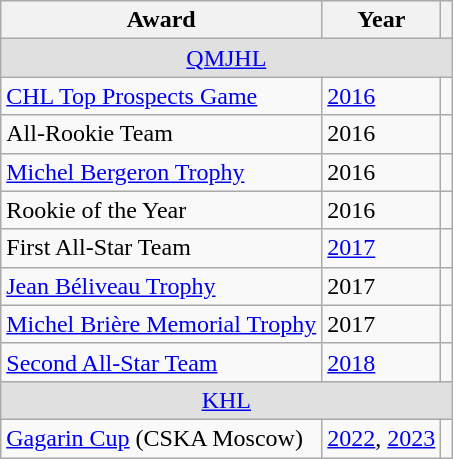<table class="wikitable">
<tr>
<th>Award</th>
<th>Year</th>
<th></th>
</tr>
<tr ALIGN="center" bgcolor="#e0e0e0">
<td colspan="3"><a href='#'>QMJHL</a></td>
</tr>
<tr>
<td><a href='#'>CHL Top Prospects Game</a></td>
<td><a href='#'>2016</a></td>
<td></td>
</tr>
<tr>
<td>All-Rookie Team</td>
<td>2016</td>
<td></td>
</tr>
<tr>
<td><a href='#'>Michel Bergeron Trophy</a></td>
<td>2016</td>
<td></td>
</tr>
<tr>
<td>Rookie of the Year</td>
<td>2016</td>
<td></td>
</tr>
<tr>
<td>First All-Star Team</td>
<td><a href='#'>2017</a></td>
<td></td>
</tr>
<tr>
<td><a href='#'>Jean Béliveau Trophy</a></td>
<td>2017</td>
<td></td>
</tr>
<tr>
<td><a href='#'>Michel Brière Memorial Trophy</a></td>
<td>2017</td>
<td></td>
</tr>
<tr>
<td><a href='#'>Second All-Star Team</a></td>
<td><a href='#'>2018</a></td>
<td></td>
</tr>
<tr ALIGN="center" bgcolor="#e0e0e0">
<td colspan="3"><a href='#'>KHL</a></td>
</tr>
<tr>
<td><a href='#'>Gagarin Cup</a> (CSKA Moscow)</td>
<td><a href='#'>2022</a>, <a href='#'>2023</a></td>
<td></td>
</tr>
</table>
